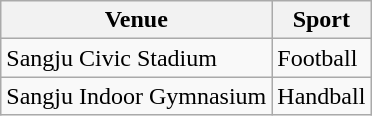<table class=wikitable>
<tr>
<th>Venue</th>
<th>Sport</th>
</tr>
<tr>
<td>Sangju Civic Stadium</td>
<td>Football</td>
</tr>
<tr>
<td>Sangju Indoor Gymnasium</td>
<td>Handball</td>
</tr>
</table>
